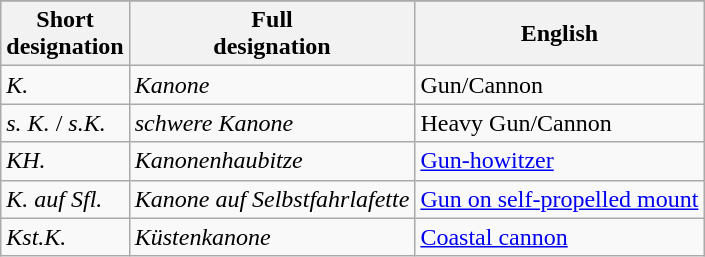<table class="wikitable mw-collapsible mw-collapsed">
<tr>
</tr>
<tr>
<th>Short<br>designation</th>
<th>Full<br>designation</th>
<th>English</th>
</tr>
<tr>
<td><em>K.</em></td>
<td><em>Kanone</em></td>
<td>Gun/Cannon</td>
</tr>
<tr>
<td><em>s. K.</em> / <em>s.K.</em></td>
<td><em>schwere Kanone</em></td>
<td>Heavy Gun/Cannon</td>
</tr>
<tr>
<td><em>KH.</em></td>
<td><em>Kanonenhaubitze</em></td>
<td><a href='#'>Gun-howitzer</a></td>
</tr>
<tr>
<td><em>K. auf Sfl.</em></td>
<td><em>Kanone auf Selbstfahrlafette</em></td>
<td><a href='#'>Gun on self-propelled mount</a></td>
</tr>
<tr>
<td><em>Kst.K.</em></td>
<td><em>Küstenkanone</em></td>
<td><a href='#'>Coastal cannon</a></td>
</tr>
</table>
